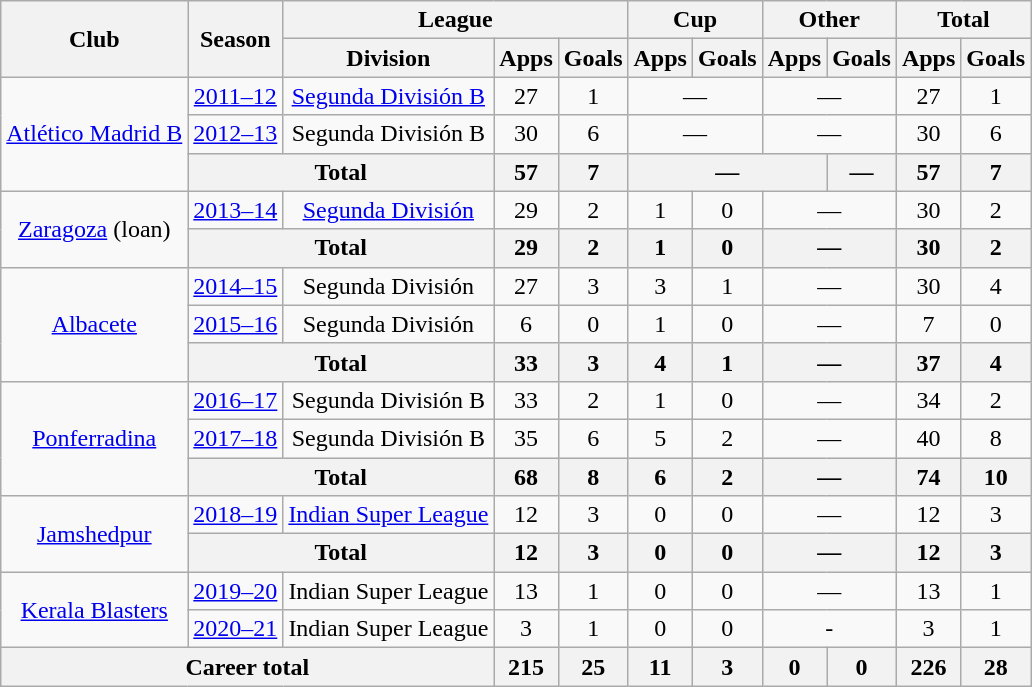<table class="wikitable" style="text-align: center;">
<tr>
<th rowspan="2">Club</th>
<th rowspan="2">Season</th>
<th colspan="3">League</th>
<th colspan="2">Cup</th>
<th colspan="2">Other</th>
<th colspan="2">Total</th>
</tr>
<tr>
<th>Division</th>
<th>Apps</th>
<th>Goals</th>
<th>Apps</th>
<th>Goals</th>
<th>Apps</th>
<th>Goals</th>
<th>Apps</th>
<th>Goals</th>
</tr>
<tr>
<td rowspan="3"><a href='#'>Atlético Madrid B</a></td>
<td><a href='#'>2011–12</a></td>
<td><a href='#'>Segunda División B</a></td>
<td>27</td>
<td>1</td>
<td colspan="2">—</td>
<td colspan="2">—</td>
<td>27</td>
<td>1</td>
</tr>
<tr>
<td><a href='#'>2012–13</a></td>
<td>Segunda División B</td>
<td>30</td>
<td>6</td>
<td colspan="2">—</td>
<td colspan="2">—</td>
<td>30</td>
<td>6</td>
</tr>
<tr>
<th colspan="2">Total</th>
<th>57</th>
<th>7</th>
<th colspan="3">—</th>
<th colspan="1">—</th>
<th>57</th>
<th>7</th>
</tr>
<tr>
<td rowspan="2"><a href='#'>Zaragoza</a> (loan)</td>
<td><a href='#'>2013–14</a></td>
<td><a href='#'>Segunda División</a></td>
<td>29</td>
<td>2</td>
<td>1</td>
<td>0</td>
<td colspan="2">—</td>
<td>30</td>
<td>2</td>
</tr>
<tr>
<th colspan="2">Total</th>
<th>29</th>
<th>2</th>
<th>1</th>
<th>0</th>
<th colspan="2">—</th>
<th>30</th>
<th>2</th>
</tr>
<tr>
<td rowspan="3"><a href='#'>Albacete</a></td>
<td><a href='#'>2014–15</a></td>
<td>Segunda División</td>
<td>27</td>
<td>3</td>
<td>3</td>
<td>1</td>
<td colspan="2">—</td>
<td>30</td>
<td>4</td>
</tr>
<tr>
<td><a href='#'>2015–16</a></td>
<td>Segunda División</td>
<td>6</td>
<td>0</td>
<td>1</td>
<td>0</td>
<td colspan="2">—</td>
<td>7</td>
<td>0</td>
</tr>
<tr>
<th colspan="2">Total</th>
<th>33</th>
<th>3</th>
<th>4</th>
<th>1</th>
<th colspan="2">—</th>
<th>37</th>
<th>4</th>
</tr>
<tr>
<td rowspan="3"><a href='#'>Ponferradina</a></td>
<td><a href='#'>2016–17</a></td>
<td>Segunda División B</td>
<td>33</td>
<td>2</td>
<td>1</td>
<td>0</td>
<td colspan="2">—</td>
<td>34</td>
<td>2</td>
</tr>
<tr>
<td><a href='#'>2017–18</a></td>
<td>Segunda División B</td>
<td>35</td>
<td>6</td>
<td>5</td>
<td>2</td>
<td colspan="2">—</td>
<td>40</td>
<td>8</td>
</tr>
<tr>
<th colspan="2">Total</th>
<th>68</th>
<th>8</th>
<th>6</th>
<th>2</th>
<th colspan="2">—</th>
<th>74</th>
<th>10</th>
</tr>
<tr>
<td rowspan="2"><a href='#'>Jamshedpur</a></td>
<td><a href='#'>2018–19</a></td>
<td><a href='#'>Indian Super League</a></td>
<td>12</td>
<td>3</td>
<td>0</td>
<td>0</td>
<td colspan="2">—</td>
<td>12</td>
<td>3</td>
</tr>
<tr>
<th colspan="2">Total</th>
<th>12</th>
<th>3</th>
<th>0</th>
<th>0</th>
<th colspan="2">—</th>
<th>12</th>
<th>3</th>
</tr>
<tr>
<td rowspan="2"><a href='#'>Kerala Blasters</a></td>
<td><a href='#'>2019–20</a></td>
<td>Indian Super League</td>
<td>13</td>
<td>1</td>
<td>0</td>
<td>0</td>
<td colspan="2">—</td>
<td>13</td>
<td>1</td>
</tr>
<tr>
<td><a href='#'>2020–21</a></td>
<td>Indian Super League</td>
<td>3</td>
<td>1</td>
<td>0</td>
<td>0</td>
<td colspan="2">-</td>
<td>3</td>
<td>1</td>
</tr>
<tr>
<th colspan="3">Career total</th>
<th>215</th>
<th>25</th>
<th>11</th>
<th>3</th>
<th>0</th>
<th>0</th>
<th>226</th>
<th>28</th>
</tr>
</table>
